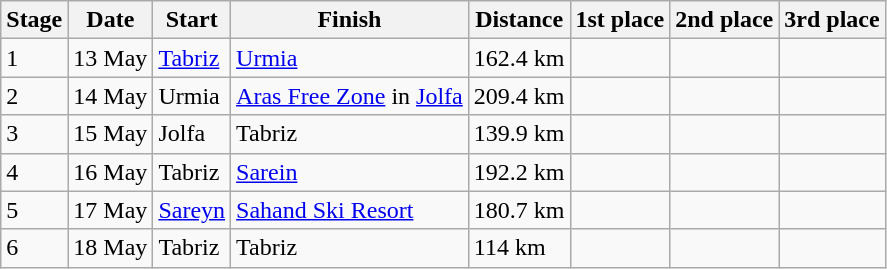<table class="wikitable">
<tr>
<th>Stage</th>
<th>Date</th>
<th>Start</th>
<th>Finish</th>
<th>Distance</th>
<th>1st place</th>
<th>2nd place</th>
<th>3rd place</th>
</tr>
<tr>
<td>1 </td>
<td>13 May</td>
<td><a href='#'>Tabriz</a></td>
<td><a href='#'>Urmia</a></td>
<td>162.4 km</td>
<td> </td>
<td></td>
<td></td>
</tr>
<tr>
<td>2 </td>
<td>14 May</td>
<td>Urmia</td>
<td><a href='#'>Aras Free Zone</a> in <a href='#'>Jolfa</a></td>
<td>209.4 km</td>
<td></td>
<td></td>
<td></td>
</tr>
<tr>
<td>3 </td>
<td>15 May</td>
<td>Jolfa</td>
<td>Tabriz</td>
<td>139.9 km</td>
<td></td>
<td></td>
<td></td>
</tr>
<tr>
<td>4 </td>
<td>16 May</td>
<td>Tabriz</td>
<td><a href='#'>Sarein</a></td>
<td>192.2 km</td>
<td> </td>
<td></td>
<td></td>
</tr>
<tr>
<td>5</td>
<td>17 May</td>
<td><a href='#'>Sareyn</a></td>
<td><a href='#'>Sahand Ski Resort</a></td>
<td>180.7 km</td>
<td></td>
<td></td>
<td></td>
</tr>
<tr>
<td>6</td>
<td>18 May</td>
<td>Tabriz</td>
<td>Tabriz</td>
<td>114 km</td>
<td></td>
<td></td>
<td></td>
</tr>
</table>
